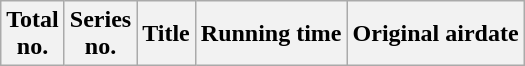<table class="wikitable plainrowheaders">
<tr>
<th>Total<br>no.</th>
<th>Series<br>no.</th>
<th>Title</th>
<th>Running time</th>
<th>Original airdate<br>





</th>
</tr>
</table>
